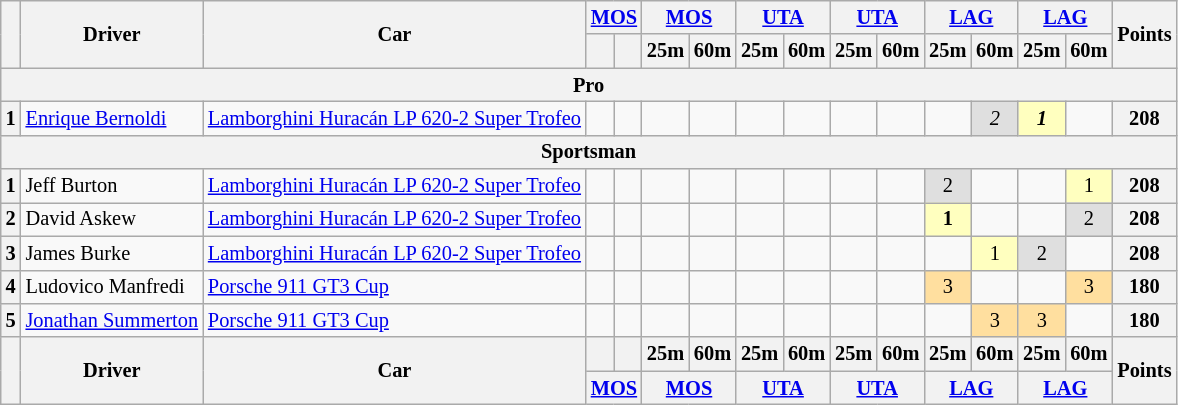<table class="wikitable" style="font-size:85%; text-align:center">
<tr valign="top">
<th rowspan=2 valign=middle></th>
<th rowspan=2 valign=middle>Driver</th>
<th rowspan=2 valign=middle>Car</th>
<th colspan=2><a href='#'>MOS</a></th>
<th colspan=2><a href='#'>MOS</a></th>
<th colspan=2><a href='#'>UTA</a></th>
<th colspan=2><a href='#'>UTA</a></th>
<th colspan=2><a href='#'>LAG</a></th>
<th colspan=2><a href='#'>LAG</a></th>
<th rowspan=2 valign=middle>Points</th>
</tr>
<tr>
<th></th>
<th></th>
<th>25m</th>
<th>60m</th>
<th>25m</th>
<th>60m</th>
<th>25m</th>
<th>60m</th>
<th>25m</th>
<th>60m</th>
<th>25m</th>
<th>60m</th>
</tr>
<tr>
<th colspan=16>Pro</th>
</tr>
<tr>
<th>1</th>
<td align=left> <a href='#'>Enrique Bernoldi</a></td>
<td align=left><a href='#'>Lamborghini Huracán LP 620-2 Super Trofeo</a></td>
<td></td>
<td></td>
<td></td>
<td></td>
<td></td>
<td></td>
<td></td>
<td></td>
<td></td>
<td style="background:#DFDFDF;"><em>2</em></td>
<td style="background:#FFFFBF;"><strong><em>1</em></strong></td>
<td></td>
<th>208</th>
</tr>
<tr>
<th colspan=16>Sportsman</th>
</tr>
<tr>
<th>1</th>
<td align=left> Jeff Burton</td>
<td align=left><a href='#'>Lamborghini Huracán LP 620-2 Super Trofeo</a></td>
<td></td>
<td></td>
<td></td>
<td></td>
<td></td>
<td></td>
<td></td>
<td></td>
<td style="background:#DFDFDF;">2</td>
<td></td>
<td></td>
<td style="background:#FFFFBF;">1</td>
<th>208</th>
</tr>
<tr>
<th>2</th>
<td align=left> David Askew</td>
<td align=left><a href='#'>Lamborghini Huracán LP 620-2 Super Trofeo</a></td>
<td></td>
<td></td>
<td></td>
<td></td>
<td></td>
<td></td>
<td></td>
<td></td>
<td style="background:#FFFFBF;"><strong>1</strong></td>
<td></td>
<td></td>
<td style="background:#DFDFDF;">2</td>
<th>208</th>
</tr>
<tr>
<th>3</th>
<td align=left> James Burke</td>
<td align=left><a href='#'>Lamborghini Huracán LP 620-2 Super Trofeo</a></td>
<td></td>
<td></td>
<td></td>
<td></td>
<td></td>
<td></td>
<td></td>
<td></td>
<td></td>
<td style="background:#FFFFBF;">1</td>
<td style="background:#DFDFDF;">2</td>
<td></td>
<th>208</th>
</tr>
<tr>
<th>4</th>
<td align=left> Ludovico Manfredi</td>
<td align=left><a href='#'>Porsche 911 GT3 Cup</a></td>
<td></td>
<td></td>
<td></td>
<td></td>
<td></td>
<td></td>
<td></td>
<td></td>
<td style="background:#FFDF9F;">3</td>
<td></td>
<td></td>
<td style="background:#FFDF9F;">3</td>
<th>180</th>
</tr>
<tr>
<th>5</th>
<td align=left> <a href='#'>Jonathan Summerton</a></td>
<td align=left><a href='#'>Porsche 911 GT3 Cup</a></td>
<td></td>
<td></td>
<td></td>
<td></td>
<td></td>
<td></td>
<td></td>
<td></td>
<td></td>
<td style="background:#FFDF9F;">3</td>
<td style="background:#FFDF9F;">3</td>
<td></td>
<th>180</th>
</tr>
<tr valign="top">
<th rowspan=2 valign=middle></th>
<th rowspan=2 valign=middle>Driver</th>
<th rowspan=2 valign=middle>Car</th>
<th></th>
<th></th>
<th>25m</th>
<th>60m</th>
<th>25m</th>
<th>60m</th>
<th>25m</th>
<th>60m</th>
<th>25m</th>
<th>60m</th>
<th>25m</th>
<th>60m</th>
<th rowspan=2 valign=middle>Points</th>
</tr>
<tr>
<th colspan=2><a href='#'>MOS</a></th>
<th colspan=2><a href='#'>MOS</a></th>
<th colspan=2><a href='#'>UTA</a></th>
<th colspan=2><a href='#'>UTA</a></th>
<th colspan=2><a href='#'>LAG</a></th>
<th colspan=2><a href='#'>LAG</a></th>
</tr>
</table>
